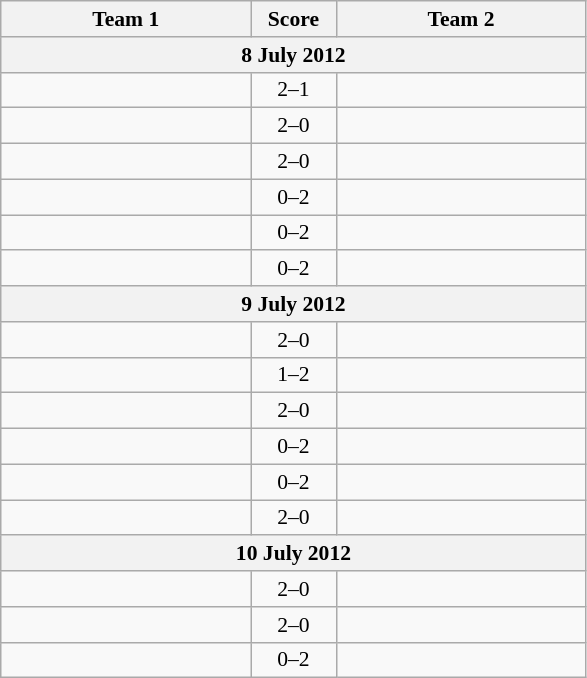<table class="wikitable" style="text-align: center; font-size:90% ">
<tr>
<th align="right" width="160">Team 1</th>
<th width="50">Score</th>
<th align="left" width="160">Team 2</th>
</tr>
<tr>
<th colspan=3>8 July 2012</th>
</tr>
<tr>
<td align=right><strong></strong></td>
<td align=center>2–1</td>
<td align=left></td>
</tr>
<tr>
<td align=right><strong></strong></td>
<td align=center>2–0</td>
<td align=left></td>
</tr>
<tr>
<td align=right><strong></strong></td>
<td align=center>2–0</td>
<td align=left></td>
</tr>
<tr>
<td align=right></td>
<td align=center>0–2</td>
<td align=left><strong></strong></td>
</tr>
<tr>
<td align=right></td>
<td align=center>0–2</td>
<td align=left><strong></strong></td>
</tr>
<tr>
<td align=right></td>
<td align=center>0–2</td>
<td align=left><strong></strong></td>
</tr>
<tr>
<th colspan=3>9 July 2012</th>
</tr>
<tr>
<td align=right><strong></strong></td>
<td align=center>2–0</td>
<td align=left></td>
</tr>
<tr>
<td align=right></td>
<td align=center>1–2</td>
<td align=left><strong></strong></td>
</tr>
<tr>
<td align=right><strong></strong></td>
<td align=center>2–0</td>
<td align=left></td>
</tr>
<tr>
<td align=right></td>
<td align=center>0–2</td>
<td align=left><strong></strong></td>
</tr>
<tr>
<td align=right></td>
<td align=center>0–2</td>
<td align=left><strong></strong></td>
</tr>
<tr>
<td align=right><strong></strong></td>
<td align=center>2–0</td>
<td align=left></td>
</tr>
<tr>
<th colspan=3>10 July 2012</th>
</tr>
<tr>
<td align=right><strong></strong></td>
<td align=center>2–0</td>
<td align=left></td>
</tr>
<tr>
<td align=right><strong></strong></td>
<td align=center>2–0</td>
<td align=left></td>
</tr>
<tr>
<td align=right></td>
<td align=center>0–2</td>
<td align=left><strong></strong></td>
</tr>
</table>
